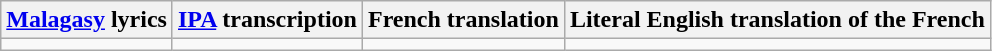<table class="wikitable">
<tr>
<th><a href='#'>Malagasy</a> lyrics</th>
<th><a href='#'>IPA</a> transcription</th>
<th>French translation</th>
<th>Literal English translation of the French</th>
</tr>
<tr style="vertical-align:top; white-space:nowrap;">
<td></td>
<td></td>
<td></td>
<td></td>
</tr>
</table>
